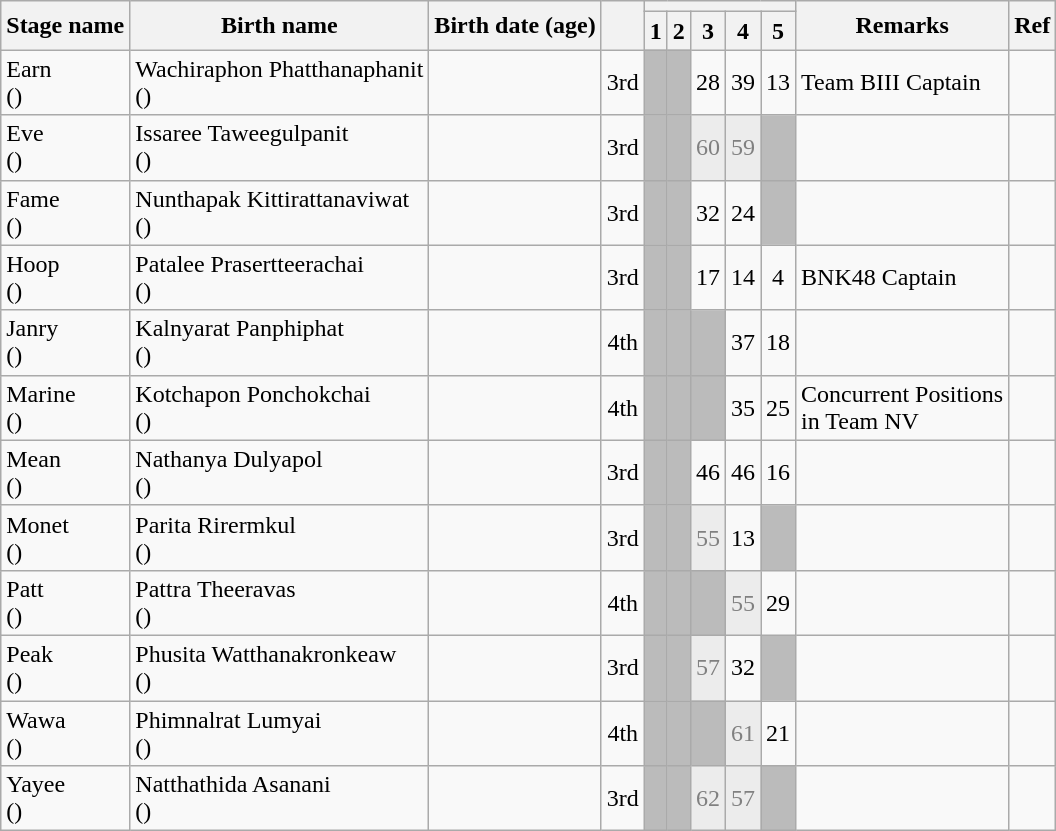<table class="wikitable sortable" style="text-align:left;">
<tr>
<th rowspan="2">Stage name</th>
<th rowspan="2">Birth name</th>
<th rowspan="2">Birth date (age)</th>
<th rowspan="2"></th>
<th colspan="5" class="unsortable"></th>
<th rowspan="2">Remarks</th>
<th rowspan="2">Ref</th>
</tr>
<tr style="vertical-align:top;">
<th data-sort-type="number">1</th>
<th data-sort-type="number">2</th>
<th data-sort-type="number">3</th>
<th data-sort-type="number">4</th>
<th data-sort-type="number">5</th>
</tr>
<tr>
<td>Earn<br>()</td>
<td>Wachiraphon Phatthanaphanit<br>()</td>
<td></td>
<td style="text-align:center;">3rd</td>
<td style="background:#bbb;"> </td>
<td style="background:#bbb;"> </td>
<td style="text-align:center;">28</td>
<td style="text-align:center;">39</td>
<td style="text-align:center;">13</td>
<td>Team BIII Captain</td>
<td></td>
</tr>
<tr>
<td>Eve<br>()</td>
<td>Issaree Taweegulpanit<br>()</td>
<td></td>
<td style="text-align:center;">3rd</td>
<td style="background:#bbb;"> </td>
<td style="background:#bbb;"> </td>
<td style="background:#ececec; text-align:center; color:gray;"> 60</td>
<td style="background:#ececec; text-align:center; color:gray;"> 59</td>
<td style="background:#bbb;"> </td>
<td></td>
<td></td>
</tr>
<tr>
<td>Fame<br>()</td>
<td>Nunthapak Kittirattanaviwat<br>()</td>
<td></td>
<td style="text-align:center;">3rd</td>
<td style="background:#bbb;"> </td>
<td style="background:#bbb;"> </td>
<td style="text-align:center;">32</td>
<td style="text-align:center;">24</td>
<td style="background:#bbb;"> </td>
<td></td>
<td></td>
</tr>
<tr>
<td>Hoop<br>()</td>
<td>Patalee Prasertteerachai<br>()</td>
<td></td>
<td style="text-align:center;">3rd</td>
<td style="background:#bbb;"> </td>
<td style="background:#bbb;"> </td>
<td style="text-align:center;">17</td>
<td style="text-align:center;">14</td>
<td style="text-align:center;">4</td>
<td>BNK48 Captain</td>
<td></td>
</tr>
<tr>
<td>Janry<br>()</td>
<td>Kalnyarat Panphiphat<br>()</td>
<td></td>
<td style="text-align:center;">4th</td>
<td style="background:#bbb;"> </td>
<td style="background:#bbb;"> </td>
<td style="background:#bbb;"> </td>
<td style="text-align:center;">37</td>
<td style="text-align:center;">18</td>
<td></td>
<td></td>
</tr>
<tr>
<td>Marine<br>()</td>
<td>Kotchapon Ponchokchai<br>()</td>
<td></td>
<td style="text-align:center;">4th</td>
<td style="background:#bbb;"> </td>
<td style="background:#bbb;"> </td>
<td style="background:#bbb;"> </td>
<td style="text-align:center;">35</td>
<td style="text-align:center;">25</td>
<td>Concurrent Positions<br>in Team NV</td>
<td></td>
</tr>
<tr>
<td>Mean<br>()</td>
<td>Nathanya Dulyapol<br>()</td>
<td></td>
<td style="text-align:center;">3rd</td>
<td style="background:#bbb;"> </td>
<td style="background:#bbb;"> </td>
<td style="text-align:center;">46</td>
<td style="text-align:center;">46</td>
<td style="text-align:center;">16</td>
<td></td>
<td></td>
</tr>
<tr>
<td>Monet<br>()</td>
<td>Parita Rirermkul<br>()</td>
<td></td>
<td style="text-align:center;">3rd</td>
<td style="background:#bbb;"> </td>
<td style="background:#bbb;"> </td>
<td style="background:#ececec; text-align:center; color:gray;"> 55</td>
<td style="text-align:center;">13</td>
<td style="background:#bbb;"> </td>
<td></td>
<td></td>
</tr>
<tr>
<td>Patt<br>()</td>
<td>Pattra Theeravas<br>()</td>
<td></td>
<td style="text-align:center;">4th</td>
<td style="background:#bbb;"> </td>
<td style="background:#bbb;"> </td>
<td style="background:#bbb;"> </td>
<td style="background:#ececec; text-align:center; color:gray;"> 55</td>
<td style="text-align:center;">29</td>
<td></td>
<td></td>
</tr>
<tr>
<td>Peak<br>()</td>
<td>Phusita Watthanakronkeaw<br>()</td>
<td></td>
<td style="text-align:center;">3rd</td>
<td style="background:#bbb;"> </td>
<td style="background:#bbb;"> </td>
<td style="background:#ececec; text-align:center; color:gray;"> 57</td>
<td style="text-align:center;">32</td>
<td style="background:#bbb;"> </td>
<td></td>
<td></td>
</tr>
<tr>
<td>Wawa<br>()</td>
<td>Phimnalrat Lumyai<br>()</td>
<td></td>
<td style="text-align:center;">4th</td>
<td style="background:#bbb;"> </td>
<td style="background:#bbb;"> </td>
<td style="background:#bbb;"> </td>
<td style="background:#ececec; text-align:center; color:gray;"> 61</td>
<td style="text-align:center;">21</td>
<td></td>
<td></td>
</tr>
<tr>
<td>Yayee<br>()</td>
<td>Natthathida Asanani<br>()</td>
<td></td>
<td style="text-align:center;">3rd</td>
<td style="background:#bbb;"> </td>
<td style="background:#bbb;"> </td>
<td style="background:#ececec; text-align:center; color:gray;"> 62</td>
<td style="background:#ececec; text-align:center; color:gray;"> 57</td>
<td style="background:#bbb;"> </td>
<td></td>
<td></td>
</tr>
</table>
